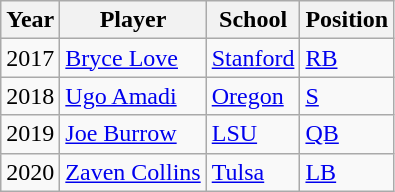<table class="wikitable">
<tr>
<th>Year</th>
<th>Player</th>
<th>School</th>
<th>Position</th>
</tr>
<tr>
<td>2017</td>
<td><a href='#'>Bryce Love</a></td>
<td><a href='#'>Stanford</a></td>
<td><a href='#'>RB</a></td>
</tr>
<tr>
<td>2018</td>
<td><a href='#'>Ugo Amadi</a></td>
<td><a href='#'>Oregon</a></td>
<td><a href='#'>S</a></td>
</tr>
<tr>
<td>2019</td>
<td><a href='#'>Joe Burrow</a></td>
<td><a href='#'>LSU</a></td>
<td><a href='#'>QB</a></td>
</tr>
<tr>
<td>2020</td>
<td><a href='#'>Zaven Collins</a></td>
<td><a href='#'>Tulsa</a></td>
<td><a href='#'>LB</a></td>
</tr>
</table>
